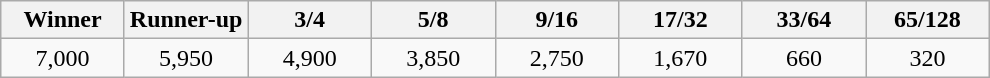<table class="wikitable">
<tr>
<th width=75>Winner</th>
<th width=75>Runner-up</th>
<th width=75>3/4</th>
<th width=75>5/8</th>
<th width=75>9/16</th>
<th width=75>17/32</th>
<th width=75>33/64</th>
<th width=75>65/128</th>
</tr>
<tr>
<td align=center>7,000</td>
<td align=center>5,950</td>
<td align=center>4,900</td>
<td align=center>3,850</td>
<td align=center>2,750</td>
<td align=center>1,670</td>
<td align=center>660</td>
<td align=center>320</td>
</tr>
</table>
